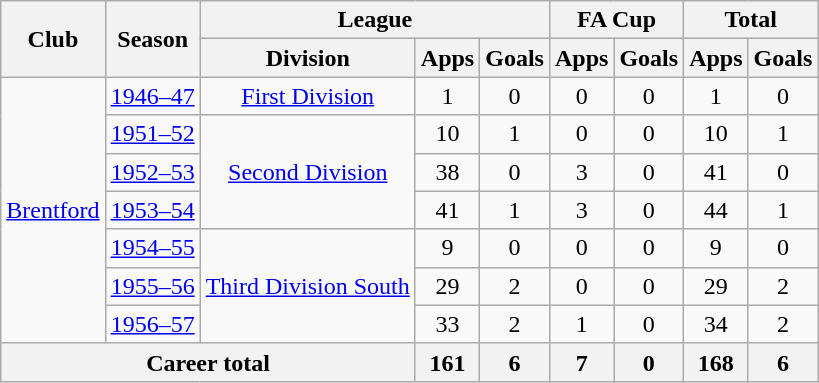<table class="wikitable" style="text-align: center;">
<tr>
<th rowspan="2">Club</th>
<th rowspan="2">Season</th>
<th colspan="3">League</th>
<th colspan="2">FA Cup</th>
<th colspan="2">Total</th>
</tr>
<tr>
<th>Division</th>
<th>Apps</th>
<th>Goals</th>
<th>Apps</th>
<th>Goals</th>
<th>Apps</th>
<th>Goals</th>
</tr>
<tr>
<td rowspan="7"><a href='#'>Brentford</a></td>
<td><a href='#'>1946–47</a></td>
<td><a href='#'>First Division</a></td>
<td>1</td>
<td>0</td>
<td>0</td>
<td>0</td>
<td>1</td>
<td>0</td>
</tr>
<tr>
<td><a href='#'>1951–52</a></td>
<td rowspan="3"><a href='#'>Second Division</a></td>
<td>10</td>
<td>1</td>
<td>0</td>
<td>0</td>
<td>10</td>
<td>1</td>
</tr>
<tr>
<td><a href='#'>1952–53</a></td>
<td>38</td>
<td>0</td>
<td>3</td>
<td>0</td>
<td>41</td>
<td>0</td>
</tr>
<tr>
<td><a href='#'>1953–54</a></td>
<td>41</td>
<td>1</td>
<td>3</td>
<td>0</td>
<td>44</td>
<td>1</td>
</tr>
<tr>
<td><a href='#'>1954–55</a></td>
<td rowspan="3"><a href='#'>Third Division South</a></td>
<td>9</td>
<td>0</td>
<td>0</td>
<td>0</td>
<td>9</td>
<td>0</td>
</tr>
<tr>
<td><a href='#'>1955–56</a></td>
<td>29</td>
<td>2</td>
<td>0</td>
<td>0</td>
<td>29</td>
<td>2</td>
</tr>
<tr>
<td><a href='#'>1956–57</a></td>
<td>33</td>
<td>2</td>
<td>1</td>
<td>0</td>
<td>34</td>
<td>2</td>
</tr>
<tr>
<th colspan="3">Career total</th>
<th>161</th>
<th>6</th>
<th>7</th>
<th>0</th>
<th>168</th>
<th>6</th>
</tr>
</table>
